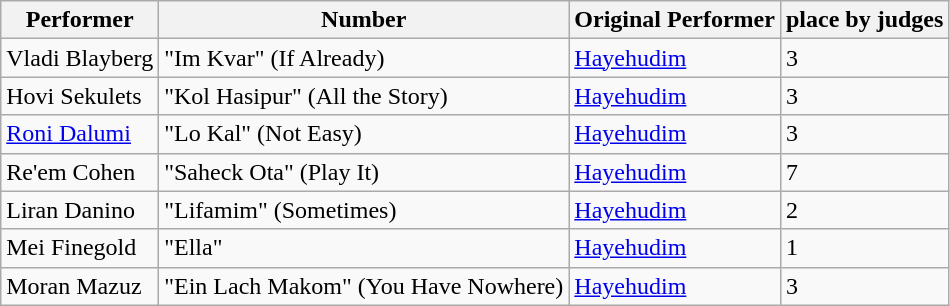<table class="wikitable">
<tr>
<th>Performer</th>
<th>Number</th>
<th>Original Performer</th>
<th>place by judges</th>
</tr>
<tr>
<td>Vladi Blayberg</td>
<td>"Im Kvar" (If Already)</td>
<td><a href='#'>Hayehudim</a></td>
<td>3</td>
</tr>
<tr>
<td>Hovi Sekulets</td>
<td>"Kol Hasipur" (All the Story)</td>
<td><a href='#'>Hayehudim</a></td>
<td>3</td>
</tr>
<tr>
<td><a href='#'>Roni Dalumi</a></td>
<td>"Lo Kal" (Not Easy)</td>
<td><a href='#'>Hayehudim</a></td>
<td>3</td>
</tr>
<tr>
<td>Re'em Cohen</td>
<td>"Saheck Ota" (Play It)</td>
<td><a href='#'>Hayehudim</a></td>
<td>7</td>
</tr>
<tr>
<td>Liran Danino</td>
<td>"Lifamim" (Sometimes)</td>
<td><a href='#'>Hayehudim</a></td>
<td>2</td>
</tr>
<tr>
<td>Mei Finegold</td>
<td>"Ella"</td>
<td><a href='#'>Hayehudim</a></td>
<td>1</td>
</tr>
<tr>
<td>Moran Mazuz</td>
<td>"Ein Lach Makom" (You Have Nowhere)</td>
<td><a href='#'>Hayehudim</a></td>
<td>3</td>
</tr>
</table>
